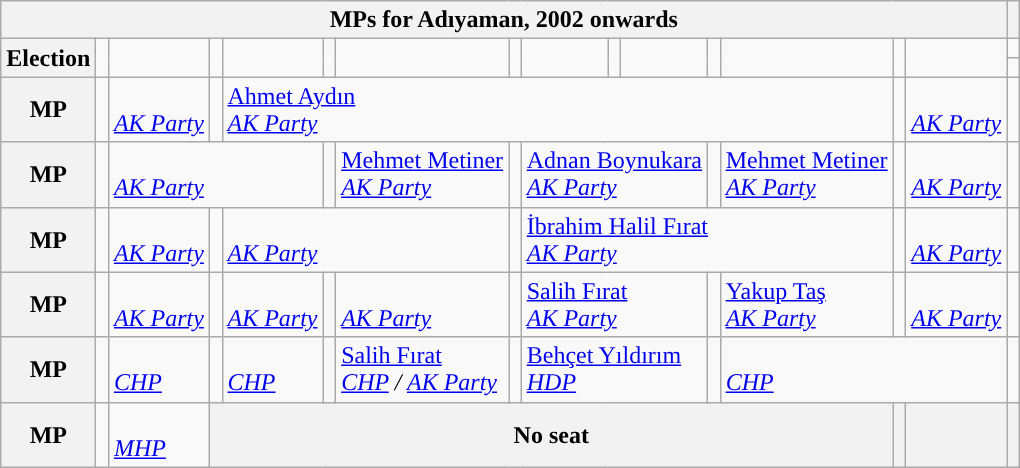<table class="wikitable">
<tr>
<th colspan="15">MPs for Adıyaman, 2002 onwards</th>
<th></th>
</tr>
<tr>
<th rowspan = 2>Election</th>
<td rowspan="2" style="width:1px;"></td>
<td rowspan = 2></td>
<td rowspan="2" style="width:1px;"></td>
<td rowspan = 2></td>
<td rowspan="2" style="width:1px;"></td>
<td rowspan = 2></td>
<td rowspan="2" style="width:1px;"></td>
<td rowspan = 2></td>
<td rowspan="2" style="width:1px;"></td>
<td rowspan = 2></td>
<td rowspan="2"></td>
<td rowspan="2"></td>
<td rowspan="2"></td>
<td rowspan="2"></td>
<td></td>
</tr>
<tr>
<td></td>
</tr>
<tr>
<th>MP</th>
<td width=1px style="background-color: "></td>
<td colspan = 1><br><em><a href='#'>AK Party</a></em></td>
<td width=1px style="background-color: "></td>
<td colspan="9"><a href='#'>Ahmet Aydın</a><br><em><a href='#'>AK Party</a></em></td>
<td width="1px" style="background-color: "></td>
<td colspan="1"><br><em><a href='#'>AK Party</a></em></td>
<td width="1px" style="background-color: "></td>
</tr>
<tr>
<th>MP</th>
<td width=1px style="background-color: "></td>
<td colspan = 3><br><em><a href='#'>AK Party</a></em></td>
<td width=1px style="background-color: "></td>
<td colspan = 1><a href='#'>Mehmet Metiner</a><br><em><a href='#'>AK Party</a></em></td>
<td width=1px style="background-color: "></td>
<td colspan = 3><a href='#'>Adnan Boynukara</a><br><em><a href='#'>AK Party</a></em></td>
<td width="1px" style="background-color: "></td>
<td colspan="1"><a href='#'>Mehmet Metiner</a><br><em><a href='#'>AK Party</a></em></td>
<td width="1px" style="background-color: "></td>
<td colspan="1"><br><em><a href='#'>AK Party</a></em></td>
<td width="1px" style="background-color: "></td>
</tr>
<tr>
<th>MP</th>
<td width=1px style="background-color: "></td>
<td colspan = 1><br><em><a href='#'>AK Party</a></em></td>
<td width=1px style="background-color: "></td>
<td colspan = 3><br><em><a href='#'>AK Party</a></em></td>
<td width=1px style="background-color: "></td>
<td colspan="5"><a href='#'>İbrahim Halil Fırat</a><br><em><a href='#'>AK Party</a></em></td>
<td width="1px" style="background-color: "></td>
<td colspan="1"><br><em><a href='#'>AK Party</a></em></td>
<td width="1px" style="background-color: "></td>
</tr>
<tr>
<th>MP</th>
<td width=1px style="background-color: "></td>
<td colspan = 1><br><em><a href='#'>AK Party</a></em></td>
<td width=1px style="background-color: "></td>
<td colspan = 1><br><em><a href='#'>AK Party</a></em></td>
<td width=1px style="background-color: "></td>
<td colspan = 1><br><em><a href='#'>AK Party</a></em></td>
<td width=1px style="background-color: "></td>
<td colspan = 3><a href='#'>Salih Fırat</a><br><em><a href='#'>AK Party</a></em></td>
<td width="1px" style="background-color: "></td>
<td colspan="1"><a href='#'>Yakup Taş</a><br><em><a href='#'>AK Party</a></em></td>
<td width="1px" style="background-color: "></td>
<td colspan="1"><br><em><a href='#'>AK Party</a></em></td>
<td width="1px" style="background-color: "></td>
</tr>
<tr>
<th>MP</th>
<td width=1px style="background-color: "></td>
<td colspan = 1><br><em><a href='#'>CHP</a></em></td>
<td width=1px style="background-color: "></td>
<td colspan = 1><br><em><a href='#'>CHP</a></em></td>
<td width=1px style="background-color: "></td>
<td colspan = 1><a href='#'>Salih Fırat</a><br><em><a href='#'>CHP</a> / <a href='#'>AK Party</a></em></td>
<td width=1px style="background-color: "></td>
<td colspan = 3><a href='#'>Behçet Yıldırım</a><br><em><a href='#'>HDP</a></em></td>
<td width="1px" style="background-color: "></td>
<td colspan="3"><br><em><a href='#'>CHP</a></em></td>
<td width="1px" style="background-color: "></td>
</tr>
<tr>
<th>MP</th>
<td width=1px style="background-color: "></td>
<td colspan = 1><br><em><a href='#'>MHP</a></em></td>
<th colspan="10">No seat</th>
<th></th>
<th></th>
<th></th>
</tr>
</table>
